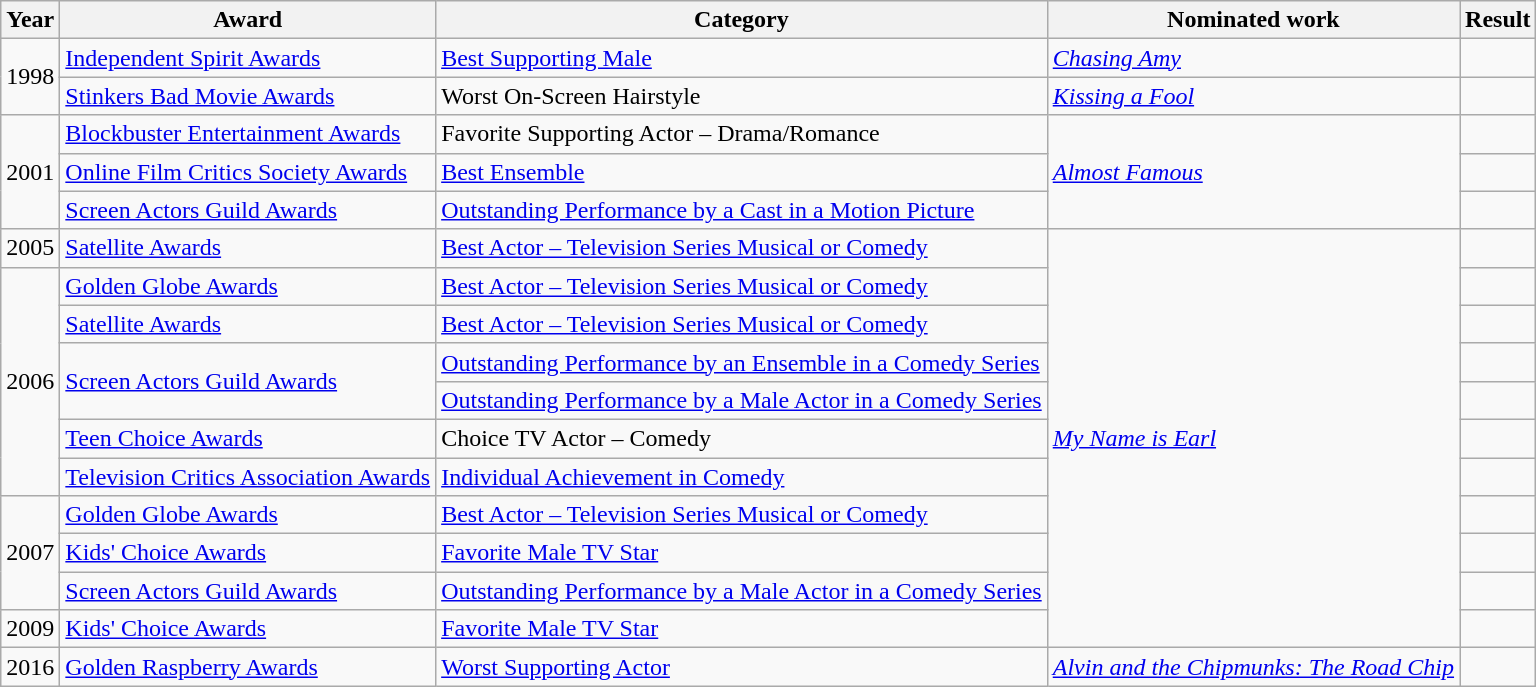<table class="wikitable sortable">
<tr>
<th>Year</th>
<th>Award</th>
<th>Category</th>
<th>Nominated work</th>
<th>Result</th>
</tr>
<tr>
<td rowspan="2">1998</td>
<td><a href='#'>Independent Spirit Awards</a></td>
<td><a href='#'>Best Supporting Male</a></td>
<td><em><a href='#'>Chasing Amy</a></em></td>
<td></td>
</tr>
<tr>
<td><a href='#'>Stinkers Bad Movie Awards</a></td>
<td>Worst On-Screen Hairstyle</td>
<td><em><a href='#'>Kissing a Fool</a></em></td>
<td></td>
</tr>
<tr>
<td rowspan="3">2001</td>
<td><a href='#'>Blockbuster Entertainment Awards</a></td>
<td>Favorite Supporting Actor – Drama/Romance</td>
<td rowspan="3"><em><a href='#'>Almost Famous</a></em></td>
<td></td>
</tr>
<tr>
<td><a href='#'>Online Film Critics Society Awards</a></td>
<td><a href='#'>Best Ensemble</a></td>
<td></td>
</tr>
<tr>
<td><a href='#'>Screen Actors Guild Awards</a></td>
<td><a href='#'>Outstanding Performance by a Cast in a Motion Picture</a></td>
<td></td>
</tr>
<tr>
<td>2005</td>
<td><a href='#'>Satellite Awards</a></td>
<td><a href='#'>Best Actor – Television Series Musical or Comedy</a></td>
<td rowspan="11"><em><a href='#'>My Name is Earl</a></em></td>
<td></td>
</tr>
<tr>
<td rowspan="6">2006</td>
<td><a href='#'>Golden Globe Awards</a></td>
<td><a href='#'>Best Actor – Television Series Musical or Comedy</a></td>
<td></td>
</tr>
<tr>
<td><a href='#'>Satellite Awards</a></td>
<td><a href='#'>Best Actor – Television Series Musical or Comedy</a></td>
<td></td>
</tr>
<tr>
<td rowspan="2"><a href='#'>Screen Actors Guild Awards</a></td>
<td><a href='#'>Outstanding Performance by an Ensemble in a Comedy Series</a></td>
<td></td>
</tr>
<tr>
<td><a href='#'>Outstanding Performance by a Male Actor in a Comedy Series</a></td>
<td></td>
</tr>
<tr>
<td><a href='#'>Teen Choice Awards</a></td>
<td>Choice TV Actor – Comedy</td>
<td></td>
</tr>
<tr>
<td><a href='#'>Television Critics Association Awards</a></td>
<td><a href='#'>Individual Achievement in Comedy</a></td>
<td></td>
</tr>
<tr>
<td rowspan="3">2007</td>
<td><a href='#'>Golden Globe Awards</a></td>
<td><a href='#'>Best Actor – Television Series Musical or Comedy</a></td>
<td></td>
</tr>
<tr>
<td><a href='#'>Kids' Choice Awards</a></td>
<td><a href='#'>Favorite Male TV Star</a></td>
<td></td>
</tr>
<tr>
<td><a href='#'>Screen Actors Guild Awards</a></td>
<td><a href='#'>Outstanding Performance by a Male Actor in a Comedy Series</a></td>
<td></td>
</tr>
<tr>
<td>2009</td>
<td><a href='#'>Kids' Choice Awards</a></td>
<td><a href='#'>Favorite Male TV Star</a></td>
<td></td>
</tr>
<tr>
<td>2016</td>
<td><a href='#'>Golden Raspberry Awards</a></td>
<td><a href='#'>Worst Supporting Actor</a></td>
<td><em><a href='#'>Alvin and the Chipmunks: The Road Chip</a></em></td>
<td></td>
</tr>
</table>
